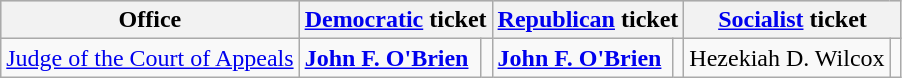<table class=wikitable>
<tr bgcolor=lightgrey>
<th>Office</th>
<th colspan="2" ><a href='#'>Democratic</a> ticket</th>
<th colspan="2" ><a href='#'>Republican</a> ticket</th>
<th colspan="2" ><a href='#'>Socialist</a> ticket</th>
</tr>
<tr>
<td><a href='#'>Judge of the Court of Appeals</a></td>
<td><strong><a href='#'>John F. O'Brien</a></strong></td>
<td align="right"></td>
<td><strong><a href='#'>John F. O'Brien</a></strong></td>
<td align="right"></td>
<td>Hezekiah D. Wilcox</td>
<td align="right"></td>
</tr>
</table>
